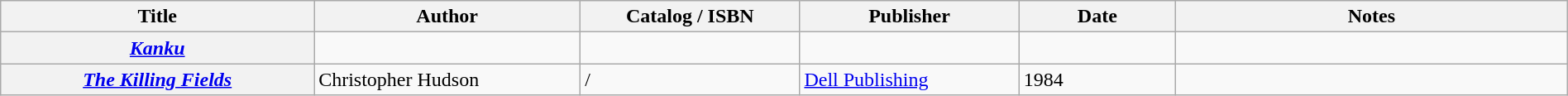<table class="wikitable sortable" style="width:100%;">
<tr>
<th width=20%>Title</th>
<th width=17%>Author</th>
<th width=14%>Catalog / ISBN</th>
<th width=14%>Publisher</th>
<th width=10%>Date</th>
<th width=25%>Notes</th>
</tr>
<tr>
<th><em><a href='#'>Kanku</a></em></th>
<td></td>
<td></td>
<td></td>
<td></td>
<td></td>
</tr>
<tr>
<th><em><a href='#'>The Killing Fields</a></em></th>
<td>Christopher Hudson</td>
<td> / </td>
<td><a href='#'>Dell Publishing</a></td>
<td>1984</td>
<td></td>
</tr>
</table>
